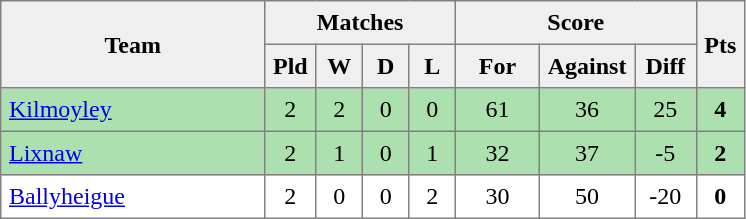<table style=border-collapse:collapse border=1 cellspacing=0 cellpadding=5>
<tr align=center bgcolor=#efefef>
<th rowspan=2 width=165>Team</th>
<th colspan=4>Matches</th>
<th colspan=3>Score</th>
<th rowspan=2width=20>Pts</th>
</tr>
<tr align=center bgcolor=#efefef>
<th width=20>Pld</th>
<th width=20>W</th>
<th width=20>D</th>
<th width=20>L</th>
<th width=45>For</th>
<th width=45>Against</th>
<th width=30>Diff</th>
</tr>
<tr align=center style="background:#ACE1AF;">
<td style="text-align:left;"><a href='#'>Kilmoyley</a></td>
<td>2</td>
<td>2</td>
<td>0</td>
<td>0</td>
<td>61</td>
<td>36</td>
<td>25</td>
<td><strong>4</strong></td>
</tr>
<tr align=center style="background:#ACE1AF;">
<td style="text-align:left;"><a href='#'>Lixnaw</a></td>
<td>2</td>
<td>1</td>
<td>0</td>
<td>1</td>
<td>32</td>
<td>37</td>
<td>-5</td>
<td><strong>2</strong></td>
</tr>
<tr align=center>
<td style="text-align:left;"><a href='#'>Ballyheigue</a></td>
<td>2</td>
<td>0</td>
<td>0</td>
<td>2</td>
<td>30</td>
<td>50</td>
<td>-20</td>
<td><strong>0</strong></td>
</tr>
</table>
